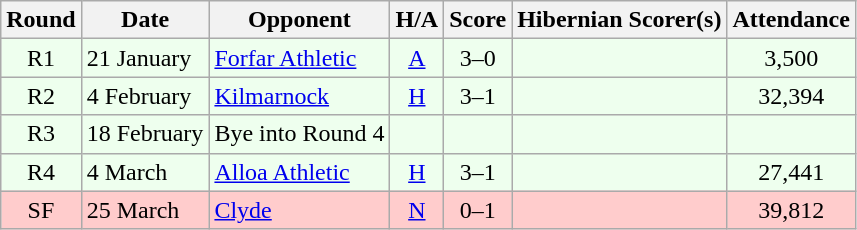<table class="wikitable" style="text-align:center">
<tr>
<th>Round</th>
<th>Date</th>
<th>Opponent</th>
<th>H/A</th>
<th>Score</th>
<th>Hibernian Scorer(s)</th>
<th>Attendance</th>
</tr>
<tr bgcolor=#EEFFEE>
<td>R1</td>
<td align=left>21 January</td>
<td align=left><a href='#'>Forfar Athletic</a></td>
<td><a href='#'>A</a></td>
<td>3–0</td>
<td align=left></td>
<td>3,500</td>
</tr>
<tr bgcolor=#EEFFEE>
<td>R2</td>
<td align=left>4 February</td>
<td align=left><a href='#'>Kilmarnock</a></td>
<td><a href='#'>H</a></td>
<td>3–1</td>
<td align=left></td>
<td>32,394</td>
</tr>
<tr bgcolor=#EEFFEE>
<td>R3</td>
<td align=left>18 February</td>
<td align=left>Bye into Round 4</td>
<td></td>
<td></td>
<td align=left></td>
<td></td>
</tr>
<tr bgcolor=#EEFFEE>
<td>R4</td>
<td align=left>4 March</td>
<td align=left><a href='#'>Alloa Athletic</a></td>
<td><a href='#'>H</a></td>
<td>3–1</td>
<td align=left></td>
<td>27,441</td>
</tr>
<tr bgcolor=#FFCCCC>
<td>SF</td>
<td align=left>25 March</td>
<td align=left><a href='#'>Clyde</a></td>
<td><a href='#'>N</a></td>
<td>0–1</td>
<td align=left></td>
<td>39,812</td>
</tr>
</table>
